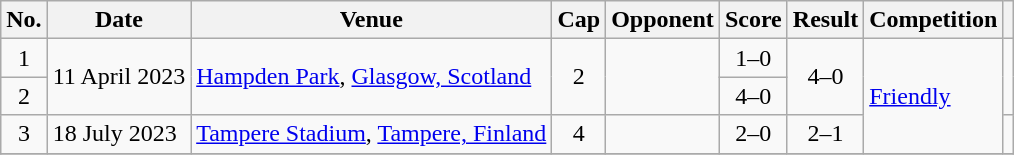<table class="wikitable sortable">
<tr>
<th scope="col">No.</th>
<th scope="col">Date</th>
<th scope="col">Venue</th>
<th scope="col">Cap</th>
<th scope="col">Opponent</th>
<th scope="col">Score</th>
<th scope="col">Result</th>
<th scope="col">Competition</th>
<th scope=col></th>
</tr>
<tr>
<td scope=row style="text-align: center">1</td>
<td rowspan="2">11 April 2023</td>
<td rowspan="2"><a href='#'>Hampden Park</a>, <a href='#'>Glasgow, Scotland</a></td>
<td rowspan="2" align="center">2</td>
<td rowspan="2"></td>
<td align=center>1–0</td>
<td rowspan="2" align="center">4–0</td>
<td rowspan="3"><a href='#'>Friendly</a></td>
<td rowspan="2"></td>
</tr>
<tr>
<td scope=row style="text-align: center">2</td>
<td align="center">4–0</td>
</tr>
<tr>
<td scope=row style="text-align: center">3</td>
<td>18 July 2023</td>
<td><a href='#'>Tampere Stadium</a>, <a href='#'>Tampere, Finland</a></td>
<td align="center">4</td>
<td></td>
<td align=center>2–0</td>
<td align="center">2–1</td>
<td></td>
</tr>
<tr>
</tr>
</table>
